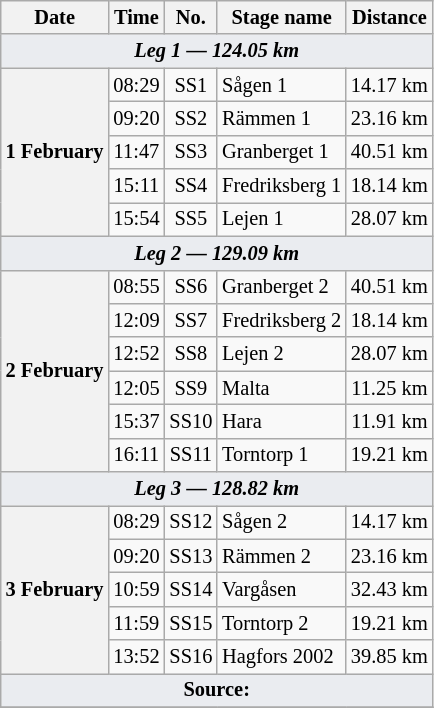<table class="wikitable" style="font-size: 85%;">
<tr>
<th>Date</th>
<th>Time</th>
<th>No.</th>
<th>Stage name</th>
<th>Distance</th>
</tr>
<tr>
<td style="background-color:#EAECF0; text-align:center" colspan="5"><strong><em>Leg 1 — 124.05 km</em></strong></td>
</tr>
<tr>
<th rowspan="5">1 February</th>
<td align="center">08:29</td>
<td align="center">SS1</td>
<td>Sågen 1</td>
<td align="center">14.17 km</td>
</tr>
<tr>
<td align="center">09:20</td>
<td align="center">SS2</td>
<td>Rämmen 1</td>
<td align="center">23.16 km</td>
</tr>
<tr>
<td align="center">11:47</td>
<td align="center">SS3</td>
<td>Granberget 1</td>
<td align="center">40.51 km</td>
</tr>
<tr>
<td align="center">15:11</td>
<td align="center">SS4</td>
<td>Fredriksberg 1</td>
<td align="center">18.14 km</td>
</tr>
<tr>
<td align="center">15:54</td>
<td align="center">SS5</td>
<td>Lejen 1</td>
<td align="center">28.07 km</td>
</tr>
<tr>
<td style="background-color:#EAECF0; text-align:center" colspan="5"><strong><em>Leg 2 — 129.09 km</em></strong></td>
</tr>
<tr>
<th rowspan="6">2 February</th>
<td align="center">08:55</td>
<td align="center">SS6</td>
<td>Granberget 2</td>
<td align="center">40.51 km</td>
</tr>
<tr>
<td align="center">12:09</td>
<td align="center">SS7</td>
<td>Fredriksberg 2</td>
<td align="center">18.14 km</td>
</tr>
<tr>
<td align="center">12:52</td>
<td align="center">SS8</td>
<td>Lejen 2</td>
<td align="center">28.07 km</td>
</tr>
<tr>
<td align="center">12:05</td>
<td align="center">SS9</td>
<td>Malta</td>
<td align="center">11.25 km</td>
</tr>
<tr>
<td align="center">15:37</td>
<td align="center">SS10</td>
<td>Hara</td>
<td align="center">11.91 km</td>
</tr>
<tr>
<td align="center">16:11</td>
<td align="center">SS11</td>
<td>Torntorp 1</td>
<td align="center">19.21 km</td>
</tr>
<tr>
<td style="background-color:#EAECF0; text-align:center" colspan="5"><strong><em>Leg 3 — 128.82 km</em></strong></td>
</tr>
<tr>
<th rowspan="5">3 February</th>
<td align="center">08:29</td>
<td align="center">SS12</td>
<td>Sågen 2</td>
<td align="center">14.17 km</td>
</tr>
<tr>
<td align="center">09:20</td>
<td align="center">SS13</td>
<td>Rämmen 2</td>
<td align="center">23.16 km</td>
</tr>
<tr>
<td align="center">10:59</td>
<td align="center">SS14</td>
<td>Vargåsen</td>
<td align="center">32.43 km</td>
</tr>
<tr>
<td align="center">11:59</td>
<td align="center">SS15</td>
<td>Torntorp 2</td>
<td align="center">19.21 km</td>
</tr>
<tr>
<td align="center">13:52</td>
<td align="center">SS16</td>
<td>Hagfors 2002</td>
<td align="center">39.85 km</td>
</tr>
<tr>
<td style="background-color:#EAECF0; text-align:center" colspan="5"><strong>Source:</strong></td>
</tr>
<tr>
</tr>
</table>
